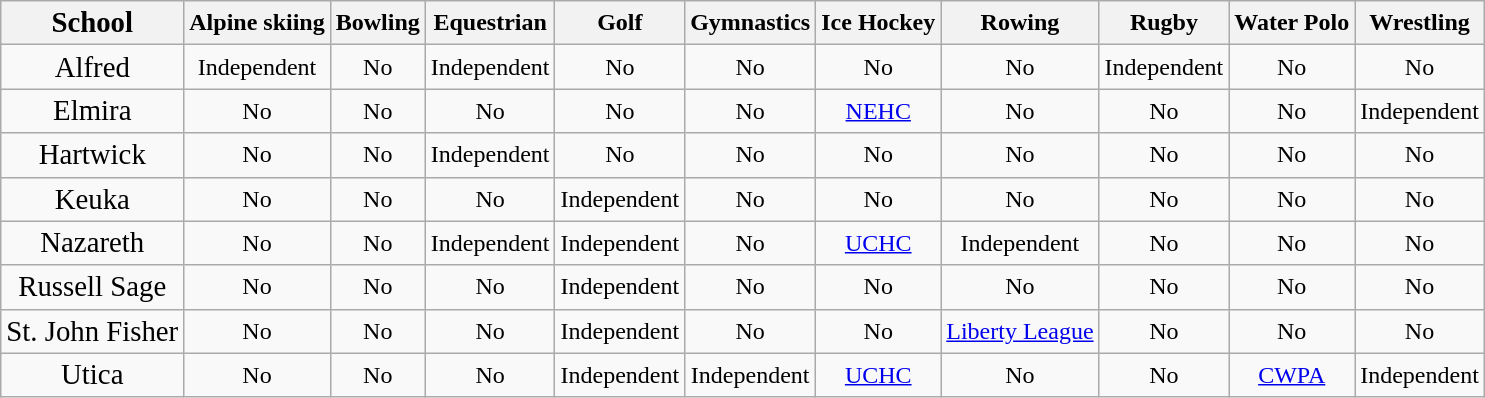<table class="wikitable" style="text-align:center;">
<tr>
<th><big>School</big></th>
<th>Alpine skiing</th>
<th>Bowling</th>
<th>Equestrian</th>
<th>Golf</th>
<th>Gymnastics</th>
<th>Ice Hockey</th>
<th>Rowing</th>
<th>Rugby</th>
<th>Water Polo</th>
<th>Wrestling</th>
</tr>
<tr>
<td><big>Alfred</big></td>
<td>Independent</td>
<td>No</td>
<td>Independent</td>
<td>No</td>
<td>No</td>
<td>No</td>
<td>No</td>
<td>Independent</td>
<td>No</td>
<td>No</td>
</tr>
<tr>
<td><big>Elmira</big></td>
<td>No</td>
<td>No</td>
<td>No</td>
<td>No</td>
<td>No</td>
<td><a href='#'>NEHC</a></td>
<td>No</td>
<td>No</td>
<td>No</td>
<td>Independent</td>
</tr>
<tr>
<td><big>Hartwick</big></td>
<td>No</td>
<td>No</td>
<td>Independent</td>
<td>No</td>
<td>No</td>
<td>No</td>
<td>No</td>
<td>No</td>
<td>No</td>
<td>No</td>
</tr>
<tr>
<td><big>Keuka</big></td>
<td>No</td>
<td>No</td>
<td>No</td>
<td>Independent</td>
<td>No</td>
<td>No</td>
<td>No</td>
<td>No</td>
<td>No</td>
<td>No</td>
</tr>
<tr>
<td><big>Nazareth</big></td>
<td>No</td>
<td>No</td>
<td>Independent</td>
<td>Independent</td>
<td>No</td>
<td><a href='#'>UCHC</a></td>
<td>Independent</td>
<td>No</td>
<td>No</td>
<td>No</td>
</tr>
<tr>
<td><big>Russell Sage</big></td>
<td>No</td>
<td>No</td>
<td>No</td>
<td>Independent</td>
<td>No</td>
<td>No</td>
<td>No</td>
<td>No</td>
<td>No</td>
<td>No</td>
</tr>
<tr>
<td><big>St. John Fisher</big></td>
<td>No</td>
<td>No</td>
<td>No</td>
<td>Independent</td>
<td>No</td>
<td>No</td>
<td><a href='#'>Liberty League</a></td>
<td>No</td>
<td>No</td>
<td>No</td>
</tr>
<tr>
<td><big>Utica</big></td>
<td>No</td>
<td>No</td>
<td>No</td>
<td>Independent</td>
<td>Independent</td>
<td><a href='#'>UCHC</a></td>
<td>No</td>
<td>No</td>
<td><a href='#'>CWPA</a></td>
<td>Independent</td>
</tr>
</table>
